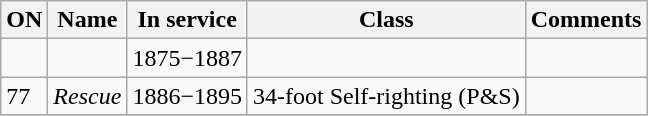<table class="wikitable">
<tr>
<th>ON</th>
<th>Name</th>
<th>In service</th>
<th>Class</th>
<th>Comments</th>
</tr>
<tr>
<td></td>
<td></td>
<td>1875−1887</td>
<td></td>
<td></td>
</tr>
<tr>
<td>77</td>
<td><em>Rescue</em></td>
<td>1886−1895</td>
<td>34-foot Self-righting (P&S)</td>
<td></td>
</tr>
<tr>
</tr>
</table>
